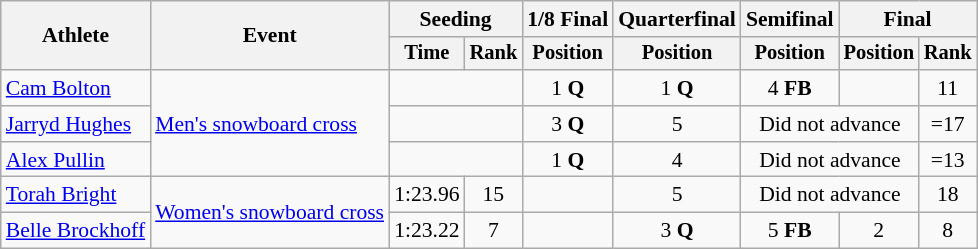<table class="wikitable" style="font-size:90%">
<tr>
<th rowspan="2">Athlete</th>
<th rowspan="2">Event</th>
<th colspan=2>Seeding</th>
<th>1/8 Final</th>
<th>Quarterfinal</th>
<th>Semifinal</th>
<th colspan=2>Final</th>
</tr>
<tr style="font-size:95%">
<th>Time</th>
<th>Rank</th>
<th>Position</th>
<th>Position</th>
<th>Position</th>
<th>Position</th>
<th>Rank</th>
</tr>
<tr align=center>
<td align=left><a href='#'>Cam Bolton</a></td>
<td align=left rowspan=3><a href='#'>Men's snowboard cross</a></td>
<td colspan=2></td>
<td>1 <strong>Q</strong></td>
<td>1 <strong>Q</strong></td>
<td>4 <strong>FB</strong></td>
<td></td>
<td>11</td>
</tr>
<tr align=center>
<td align=left><a href='#'>Jarryd Hughes</a></td>
<td colspan=2></td>
<td>3 <strong>Q</strong></td>
<td>5</td>
<td colspan=2>Did not advance</td>
<td>=17</td>
</tr>
<tr align=center>
<td align=left><a href='#'>Alex Pullin</a></td>
<td colspan=2></td>
<td>1 <strong>Q</strong></td>
<td>4</td>
<td colspan=2>Did not advance</td>
<td>=13</td>
</tr>
<tr align=center>
<td align=left><a href='#'>Torah Bright</a></td>
<td align=left rowspan=2><a href='#'>Women's snowboard cross</a></td>
<td>1:23.96</td>
<td>15</td>
<td></td>
<td>5</td>
<td colspan=2>Did not advance</td>
<td>18</td>
</tr>
<tr align=center>
<td align=left><a href='#'>Belle Brockhoff</a></td>
<td>1:23.22</td>
<td>7</td>
<td></td>
<td>3 <strong>Q</strong></td>
<td>5 <strong>FB</strong></td>
<td>2</td>
<td>8</td>
</tr>
</table>
